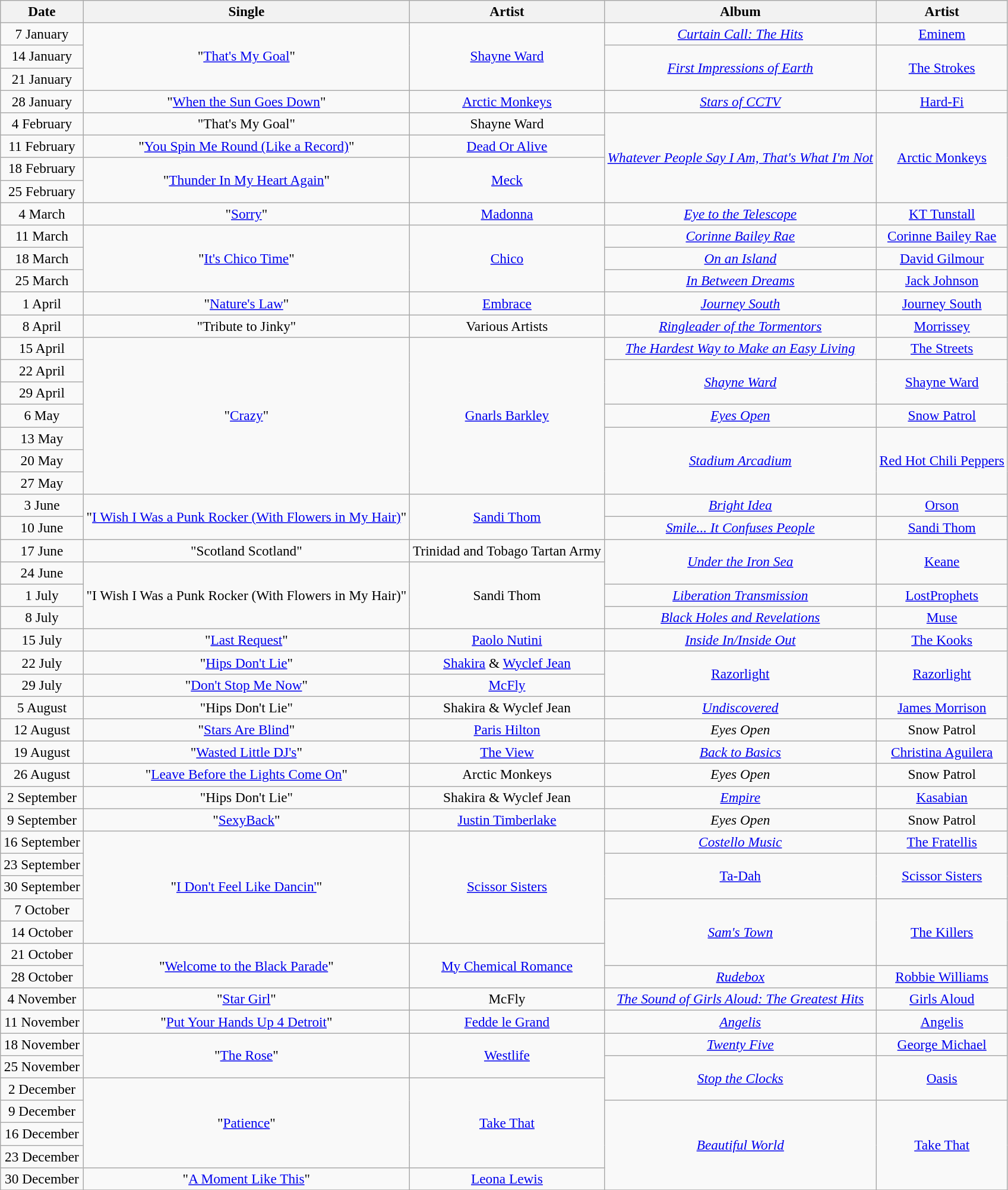<table class="wikitable" style="font-size:97%; text-align:center;">
<tr>
<th>Date</th>
<th>Single</th>
<th>Artist</th>
<th>Album</th>
<th>Artist</th>
</tr>
<tr>
<td>7 January</td>
<td rowspan="3">"<a href='#'>That's My Goal</a>"</td>
<td rowspan="3"><a href='#'>Shayne Ward</a></td>
<td><em><a href='#'>Curtain Call: The Hits</a></em></td>
<td><a href='#'>Eminem</a></td>
</tr>
<tr>
<td>14 January</td>
<td rowspan="2"><em><a href='#'>First Impressions of Earth</a></em></td>
<td rowspan="2"><a href='#'>The Strokes</a></td>
</tr>
<tr>
<td>21 January</td>
</tr>
<tr>
<td>28 January</td>
<td>"<a href='#'>When the Sun Goes Down</a>"</td>
<td><a href='#'>Arctic Monkeys</a></td>
<td><em><a href='#'>Stars of CCTV</a></em></td>
<td><a href='#'>Hard-Fi</a></td>
</tr>
<tr>
<td>4 February</td>
<td>"That's My Goal"</td>
<td>Shayne Ward</td>
<td rowspan="4"><em><a href='#'>Whatever People Say I Am, That's What I'm Not</a></em></td>
<td rowspan="4"><a href='#'>Arctic Monkeys</a></td>
</tr>
<tr>
<td>11 February</td>
<td>"<a href='#'>You Spin Me Round (Like a Record)</a>"</td>
<td><a href='#'>Dead Or Alive</a></td>
</tr>
<tr>
<td>18 February</td>
<td rowspan="2">"<a href='#'>Thunder In My Heart Again</a>"</td>
<td rowspan="2"><a href='#'>Meck</a></td>
</tr>
<tr>
<td>25 February</td>
</tr>
<tr>
<td>4 March</td>
<td>"<a href='#'>Sorry</a>"</td>
<td><a href='#'>Madonna</a></td>
<td><em><a href='#'>Eye to the Telescope</a></em></td>
<td><a href='#'>KT Tunstall</a></td>
</tr>
<tr>
<td>11 March</td>
<td rowspan="3">"<a href='#'>It's Chico Time</a>"</td>
<td rowspan="3"><a href='#'>Chico</a></td>
<td><em><a href='#'>Corinne Bailey Rae</a></em></td>
<td><a href='#'>Corinne Bailey Rae</a></td>
</tr>
<tr>
<td>18 March</td>
<td><em><a href='#'>On an Island</a></em></td>
<td><a href='#'>David Gilmour</a></td>
</tr>
<tr>
<td>25 March</td>
<td><em><a href='#'>In Between Dreams</a></em></td>
<td><a href='#'>Jack Johnson</a></td>
</tr>
<tr>
<td>1 April</td>
<td>"<a href='#'>Nature's Law</a>"</td>
<td><a href='#'>Embrace</a></td>
<td><em><a href='#'>Journey South</a></em></td>
<td><a href='#'>Journey South</a></td>
</tr>
<tr>
<td>8 April</td>
<td>"Tribute to Jinky"</td>
<td>Various Artists</td>
<td><em><a href='#'>Ringleader of the Tormentors</a></em></td>
<td><a href='#'>Morrissey</a></td>
</tr>
<tr>
<td>15 April</td>
<td rowspan="7">"<a href='#'>Crazy</a>"</td>
<td rowspan="7"><a href='#'>Gnarls Barkley</a></td>
<td><em><a href='#'>The Hardest Way to Make an Easy Living</a></em></td>
<td><a href='#'>The Streets</a></td>
</tr>
<tr>
<td>22 April</td>
<td rowspan="2"><em><a href='#'>Shayne Ward</a></em></td>
<td rowspan="2"><a href='#'>Shayne Ward</a></td>
</tr>
<tr>
<td>29 April</td>
</tr>
<tr>
<td>6 May</td>
<td><em><a href='#'>Eyes Open</a></em></td>
<td><a href='#'>Snow Patrol</a></td>
</tr>
<tr>
<td>13 May</td>
<td rowspan="3"><em><a href='#'>Stadium Arcadium</a></em></td>
<td rowspan="3"><a href='#'>Red Hot Chili Peppers</a></td>
</tr>
<tr>
<td>20 May</td>
</tr>
<tr>
<td>27 May</td>
</tr>
<tr>
<td>3 June</td>
<td rowspan="2">"<a href='#'>I Wish I Was a Punk Rocker (With Flowers in My Hair)</a>"</td>
<td rowspan="2"><a href='#'>Sandi Thom</a></td>
<td><em><a href='#'>Bright Idea</a></em></td>
<td><a href='#'>Orson</a></td>
</tr>
<tr>
<td>10 June</td>
<td><em><a href='#'>Smile... It Confuses People</a></em></td>
<td><a href='#'>Sandi Thom</a></td>
</tr>
<tr>
<td>17 June</td>
<td>"Scotland Scotland"</td>
<td>Trinidad and Tobago Tartan Army</td>
<td rowspan="2"><em><a href='#'>Under the Iron Sea</a></em></td>
<td rowspan="2"><a href='#'>Keane</a></td>
</tr>
<tr>
<td>24 June</td>
<td rowspan="3">"I Wish I Was a Punk Rocker (With Flowers in My Hair)"</td>
<td rowspan="3">Sandi Thom</td>
</tr>
<tr>
<td>1 July</td>
<td><em><a href='#'>Liberation Transmission</a></em></td>
<td><a href='#'>LostProphets</a></td>
</tr>
<tr>
<td>8 July</td>
<td><em><a href='#'>Black Holes and Revelations</a></em></td>
<td><a href='#'>Muse</a></td>
</tr>
<tr>
<td>15 July</td>
<td>"<a href='#'>Last Request</a>"</td>
<td><a href='#'>Paolo Nutini</a></td>
<td><em><a href='#'>Inside In/Inside Out</a></em></td>
<td><a href='#'>The Kooks</a></td>
</tr>
<tr>
<td>22 July</td>
<td>"<a href='#'>Hips Don't Lie</a>"</td>
<td><a href='#'>Shakira</a> & <a href='#'>Wyclef Jean</a></td>
<td rowspan="2"><a href='#'>Razorlight</a></td>
<td rowspan="2"><a href='#'>Razorlight</a></td>
</tr>
<tr>
<td>29 July</td>
<td>"<a href='#'>Don't Stop Me Now</a>"</td>
<td><a href='#'>McFly</a></td>
</tr>
<tr>
<td>5 August</td>
<td>"Hips Don't Lie"</td>
<td>Shakira & Wyclef Jean</td>
<td><em><a href='#'>Undiscovered</a></em></td>
<td><a href='#'>James Morrison</a></td>
</tr>
<tr>
<td>12 August</td>
<td>"<a href='#'>Stars Are Blind</a>"</td>
<td><a href='#'>Paris Hilton</a></td>
<td><em>Eyes Open</em></td>
<td>Snow Patrol</td>
</tr>
<tr>
<td>19 August</td>
<td>"<a href='#'>Wasted Little DJ's</a>"</td>
<td><a href='#'>The View</a></td>
<td><em><a href='#'>Back to Basics</a></em></td>
<td><a href='#'>Christina Aguilera</a></td>
</tr>
<tr>
<td>26 August</td>
<td>"<a href='#'>Leave Before the Lights Come On</a>"</td>
<td>Arctic Monkeys</td>
<td><em>Eyes Open</em></td>
<td>Snow Patrol</td>
</tr>
<tr>
<td>2 September</td>
<td>"Hips Don't Lie"</td>
<td>Shakira & Wyclef Jean</td>
<td><em><a href='#'>Empire</a></em></td>
<td><a href='#'>Kasabian</a></td>
</tr>
<tr>
<td>9 September</td>
<td>"<a href='#'>SexyBack</a>"</td>
<td><a href='#'>Justin Timberlake</a></td>
<td><em>Eyes Open</em></td>
<td>Snow Patrol</td>
</tr>
<tr>
<td>16 September</td>
<td rowspan="5">"<a href='#'>I Don't Feel Like Dancin'</a>"</td>
<td rowspan="5"><a href='#'>Scissor Sisters</a></td>
<td><em><a href='#'>Costello Music</a></em></td>
<td><a href='#'>The Fratellis</a></td>
</tr>
<tr>
<td>23 September</td>
<td rowspan="2"><a href='#'>Ta-Dah</a></td>
<td rowspan="2"><a href='#'>Scissor Sisters</a></td>
</tr>
<tr>
<td>30 September</td>
</tr>
<tr>
<td>7 October</td>
<td rowspan="3"><em><a href='#'>Sam's Town</a></em></td>
<td rowspan="3"><a href='#'>The Killers</a></td>
</tr>
<tr>
<td>14 October</td>
</tr>
<tr>
<td>21 October</td>
<td rowspan="2">"<a href='#'>Welcome to the Black Parade</a>"</td>
<td rowspan="2"><a href='#'>My Chemical Romance</a></td>
</tr>
<tr>
<td>28 October</td>
<td><em><a href='#'>Rudebox</a></em></td>
<td><a href='#'>Robbie Williams</a></td>
</tr>
<tr>
<td>4 November</td>
<td>"<a href='#'>Star Girl</a>"</td>
<td>McFly</td>
<td><em><a href='#'>The Sound of Girls Aloud: The Greatest Hits</a></em></td>
<td><a href='#'>Girls Aloud</a></td>
</tr>
<tr>
<td>11 November</td>
<td>"<a href='#'>Put Your Hands Up 4 Detroit</a>"</td>
<td><a href='#'>Fedde le Grand</a></td>
<td><em><a href='#'>Angelis</a></em></td>
<td><a href='#'>Angelis</a></td>
</tr>
<tr>
<td>18 November</td>
<td rowspan="2">"<a href='#'>The Rose</a>"</td>
<td rowspan="2"><a href='#'>Westlife</a></td>
<td><em><a href='#'>Twenty Five</a></em></td>
<td><a href='#'>George Michael</a></td>
</tr>
<tr>
<td>25 November</td>
<td rowspan="2"><em><a href='#'>Stop the Clocks</a></em></td>
<td rowspan="2"><a href='#'>Oasis</a></td>
</tr>
<tr>
<td>2 December</td>
<td rowspan="4">"<a href='#'>Patience</a>"</td>
<td rowspan="4"><a href='#'>Take That</a></td>
</tr>
<tr>
<td>9 December</td>
<td rowspan="4"><em><a href='#'>Beautiful World</a></em></td>
<td rowspan="4"><a href='#'>Take That</a></td>
</tr>
<tr>
<td>16 December</td>
</tr>
<tr>
<td>23 December</td>
</tr>
<tr>
<td>30 December</td>
<td>"<a href='#'>A Moment Like This</a>"</td>
<td><a href='#'>Leona Lewis</a></td>
</tr>
<tr>
</tr>
</table>
